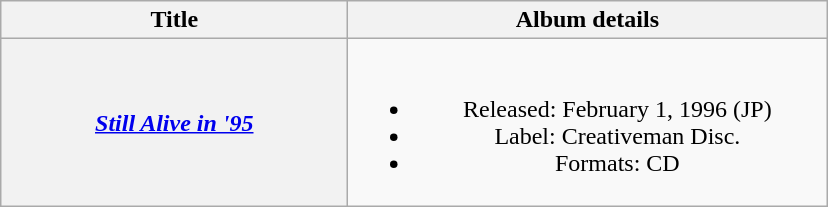<table class="wikitable plainrowheaders" style="text-align:center;">
<tr>
<th scope="col" rowspan="1" style="width:14em;">Title</th>
<th scope="col" rowspan="1" style="width:19.5em;">Album details</th>
</tr>
<tr>
<th scope="row"><em><a href='#'>Still Alive in '95</a></em></th>
<td><br><ul><li>Released: February 1, 1996 <span>(JP)</span></li><li>Label: Creativeman Disc.</li><li>Formats: CD</li></ul></td>
</tr>
</table>
